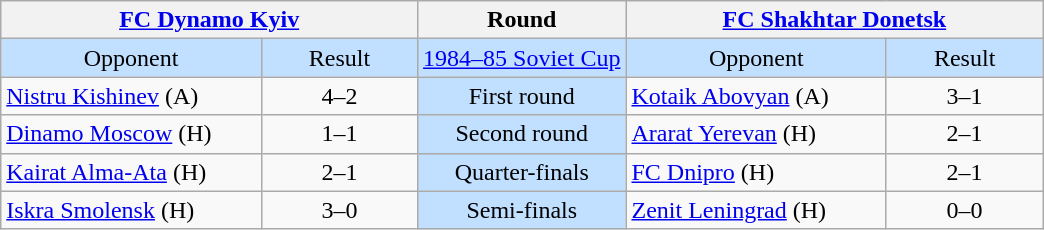<table class="wikitable" style="text-align:center; white-space:nowrap;">
<tr>
<th colspan="2"><a href='#'>FC Dynamo Kyiv</a></th>
<th>Round</th>
<th colspan="2"><a href='#'>FC Shakhtar Donetsk</a></th>
</tr>
<tr style="background:#C1E0FF;">
<td style="width:25%;">Opponent</td>
<td style="width:15%;">Result</td>
<td><a href='#'>1984–85 Soviet Cup</a></td>
<td style="width:25%;">Opponent</td>
<td style="width:15%;">Result</td>
</tr>
<tr>
<td style="text-align:left;"><a href='#'>Nistru Kishinev</a> (A)</td>
<td>4–2</td>
<td style="background:#C1E0FF;">First round</td>
<td style="text-align:left;"><a href='#'>Kotaik Abovyan</a> (A)</td>
<td>3–1</td>
</tr>
<tr>
<td style="text-align:left;"><a href='#'>Dinamo Moscow</a> (H)</td>
<td>1–1  </td>
<td style="background:#C1E0FF;">Second round</td>
<td style="text-align:left;"><a href='#'>Ararat Yerevan</a> (H)</td>
<td>2–1</td>
</tr>
<tr>
<td style="text-align:left;"><a href='#'>Kairat Alma-Ata</a> (H)</td>
<td>2–1</td>
<td style="background:#C1E0FF;">Quarter-finals</td>
<td style="text-align:left;"><a href='#'>FC Dnipro</a> (H)</td>
<td>2–1</td>
</tr>
<tr>
<td style="text-align:left;"><a href='#'>Iskra Smolensk</a> (H)</td>
<td>3–0</td>
<td style="background:#C1E0FF;">Semi-finals</td>
<td style="text-align:left;"><a href='#'>Zenit Leningrad</a> (H)</td>
<td>0–0  </td>
</tr>
</table>
